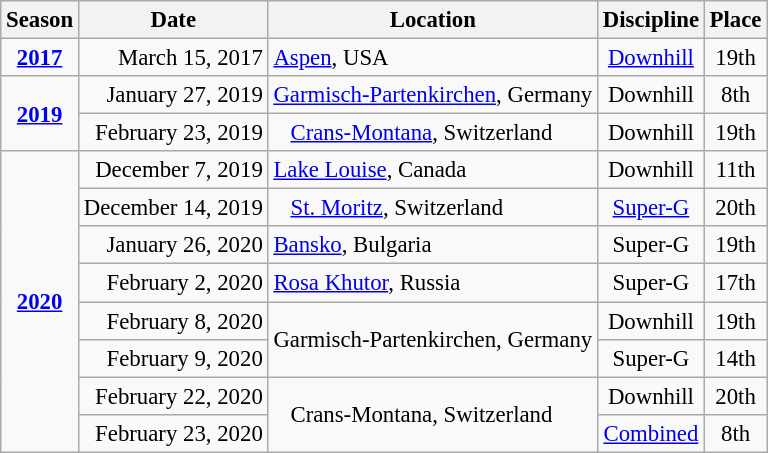<table class="wikitable" style="text-align:center; font-size:95%;">
<tr>
<th>Season</th>
<th>Date</th>
<th>Location</th>
<th>Discipline</th>
<th>Place</th>
</tr>
<tr>
<td><strong><a href='#'>2017</a></strong></td>
<td align=right>March 15, 2017</td>
<td align=left> <a href='#'>Aspen</a>, USA</td>
<td><a href='#'>Downhill</a></td>
<td>19th</td>
</tr>
<tr>
<td rowspan=2><strong><a href='#'>2019</a></strong></td>
<td align=right>January 27, 2019</td>
<td align=left> <a href='#'>Garmisch-Partenkirchen</a>, Germany</td>
<td>Downhill</td>
<td>8th</td>
</tr>
<tr>
<td align=right>February 23, 2019</td>
<td align=left>   <a href='#'>Crans-Montana</a>, Switzerland</td>
<td>Downhill</td>
<td>19th</td>
</tr>
<tr>
<td rowspan=8><strong><a href='#'>2020</a></strong></td>
<td align=right>December 7, 2019</td>
<td align=left> <a href='#'>Lake Louise</a>, Canada</td>
<td>Downhill</td>
<td>11th</td>
</tr>
<tr>
<td align=right>December 14, 2019</td>
<td align=left>   <a href='#'>St. Moritz</a>, Switzerland</td>
<td><a href='#'>Super-G</a></td>
<td>20th</td>
</tr>
<tr>
<td align=right>January 26, 2020</td>
<td align=left> <a href='#'>Bansko</a>, Bulgaria</td>
<td>Super-G</td>
<td>19th</td>
</tr>
<tr>
<td align=right>February 2, 2020</td>
<td align=left> <a href='#'>Rosa Khutor</a>, Russia</td>
<td>Super-G</td>
<td>17th</td>
</tr>
<tr>
<td align=right>February 8, 2020</td>
<td rowspan=2 align=left> Garmisch-Partenkirchen, Germany</td>
<td>Downhill</td>
<td>19th</td>
</tr>
<tr>
<td align=right>February 9, 2020</td>
<td>Super-G</td>
<td>14th</td>
</tr>
<tr>
<td align=right>February 22, 2020</td>
<td rowspan=2 align=left>   Crans-Montana, Switzerland</td>
<td>Downhill</td>
<td>20th</td>
</tr>
<tr>
<td align=right>February 23, 2020</td>
<td><a href='#'>Combined</a></td>
<td>8th</td>
</tr>
</table>
